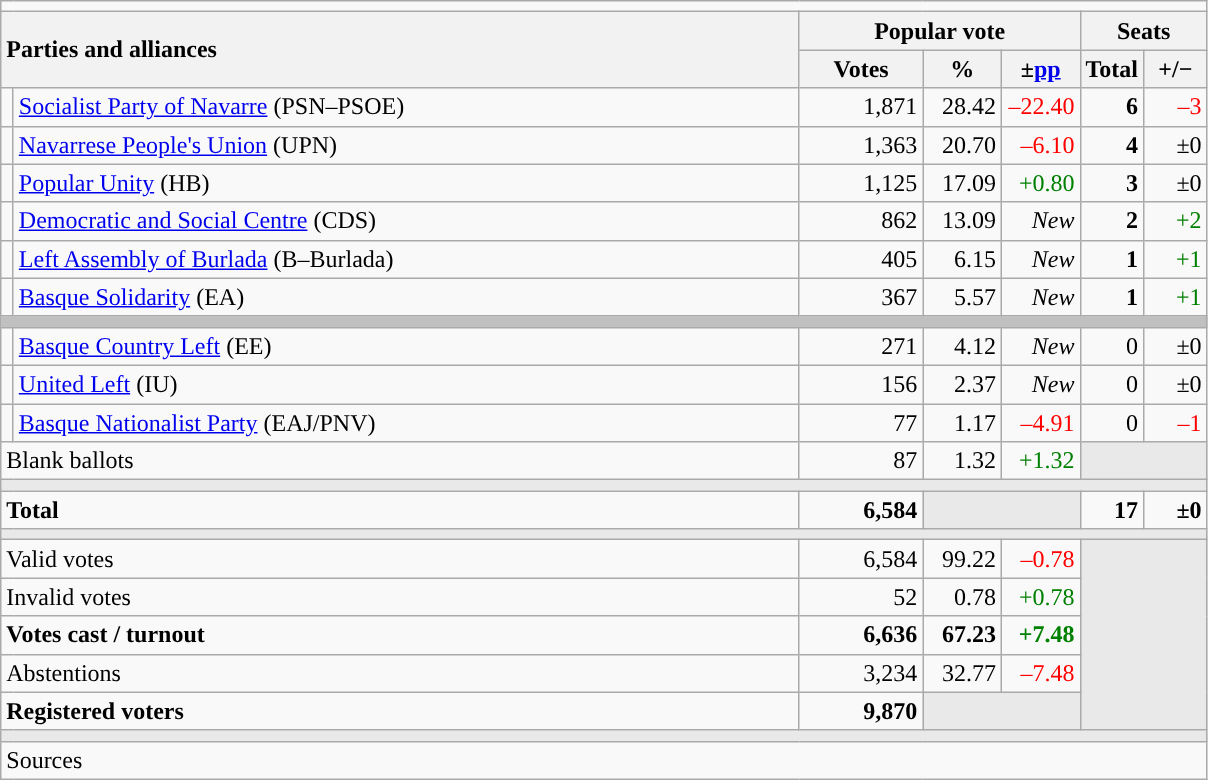<table class="wikitable" style="text-align:right;">
<tr>
<td colspan="7"></td>
</tr>
<tr>
<th style="text-align:left;" rowspan="2" colspan="2" width="525">Parties and alliances</th>
<th colspan="3">Popular vote</th>
<th colspan="2">Seats</th>
</tr>
<tr>
<th width="75">Votes</th>
<th width="45">%</th>
<th width="45">±<a href='#'>pp</a></th>
<th width="35">Total</th>
<th width="35">+/−</th>
</tr>
<tr>
<td width="1" style="color:inherit;background:"></td>
<td align="left"><a href='#'>Socialist Party of Navarre</a> (PSN–PSOE)</td>
<td>1,871</td>
<td>28.42</td>
<td style="color:red;">–22.40</td>
<td><strong>6</strong></td>
<td style="color:red;">–3</td>
</tr>
<tr>
<td style="color:inherit;background:"></td>
<td align="left"><a href='#'>Navarrese People's Union</a> (UPN)</td>
<td>1,363</td>
<td>20.70</td>
<td style="color:red;">–6.10</td>
<td><strong>4</strong></td>
<td>±0</td>
</tr>
<tr>
<td style="color:inherit;background:"></td>
<td align="left"><a href='#'>Popular Unity</a> (HB)</td>
<td>1,125</td>
<td>17.09</td>
<td style="color:green;">+0.80</td>
<td><strong>3</strong></td>
<td>±0</td>
</tr>
<tr>
<td style="color:inherit;background:"></td>
<td align="left"><a href='#'>Democratic and Social Centre</a> (CDS)</td>
<td>862</td>
<td>13.09</td>
<td><em>New</em></td>
<td><strong>2</strong></td>
<td style="color:green;">+2</td>
</tr>
<tr>
<td style="color:inherit;background:"></td>
<td align="left"><a href='#'>Left Assembly of Burlada</a> (B–Burlada)</td>
<td>405</td>
<td>6.15</td>
<td><em>New</em></td>
<td><strong>1</strong></td>
<td style="color:green;">+1</td>
</tr>
<tr>
<td style="color:inherit;background:"></td>
<td align="left"><a href='#'>Basque Solidarity</a> (EA)</td>
<td>367</td>
<td>5.57</td>
<td><em>New</em></td>
<td><strong>1</strong></td>
<td style="color:green;">+1</td>
</tr>
<tr>
<td colspan="7" bgcolor="#C0C0C0"></td>
</tr>
<tr>
<td style="color:inherit;background:"></td>
<td align="left"><a href='#'>Basque Country Left</a> (EE)</td>
<td>271</td>
<td>4.12</td>
<td><em>New</em></td>
<td>0</td>
<td>±0</td>
</tr>
<tr>
<td style="color:inherit;background:"></td>
<td align="left"><a href='#'>United Left</a> (IU)</td>
<td>156</td>
<td>2.37</td>
<td><em>New</em></td>
<td>0</td>
<td>±0</td>
</tr>
<tr>
<td style="color:inherit;background:"></td>
<td align="left"><a href='#'>Basque Nationalist Party</a> (EAJ/PNV)</td>
<td>77</td>
<td>1.17</td>
<td style="color:red;">–4.91</td>
<td>0</td>
<td style="color:red;">–1</td>
</tr>
<tr>
<td align="left" colspan="2">Blank ballots</td>
<td>87</td>
<td>1.32</td>
<td style="color:green;">+1.32</td>
<td bgcolor="#E9E9E9" colspan="2"></td>
</tr>
<tr>
<td colspan="7" bgcolor="#E9E9E9"></td>
</tr>
<tr style="font-weight:bold;">
<td align="left" colspan="2">Total</td>
<td>6,584</td>
<td bgcolor="#E9E9E9" colspan="2"></td>
<td>17</td>
<td>±0</td>
</tr>
<tr>
<td colspan="7" bgcolor="#E9E9E9"></td>
</tr>
<tr>
<td align="left" colspan="2">Valid votes</td>
<td>6,584</td>
<td>99.22</td>
<td style="color:red;">–0.78</td>
<td bgcolor="#E9E9E9" colspan="2" rowspan="5"></td>
</tr>
<tr>
<td align="left" colspan="2">Invalid votes</td>
<td>52</td>
<td>0.78</td>
<td style="color:green;">+0.78</td>
</tr>
<tr style="font-weight:bold;">
<td align="left" colspan="2">Votes cast / turnout</td>
<td>6,636</td>
<td>67.23</td>
<td style="color:green;">+7.48</td>
</tr>
<tr>
<td align="left" colspan="2">Abstentions</td>
<td>3,234</td>
<td>32.77</td>
<td style="color:red;">–7.48</td>
</tr>
<tr style="font-weight:bold;">
<td align="left" colspan="2">Registered voters</td>
<td>9,870</td>
<td bgcolor="#E9E9E9" colspan="2"></td>
</tr>
<tr>
<td colspan="7" bgcolor="#E9E9E9"></td>
</tr>
<tr>
<td align="left" colspan="7">Sources</td>
</tr>
</table>
